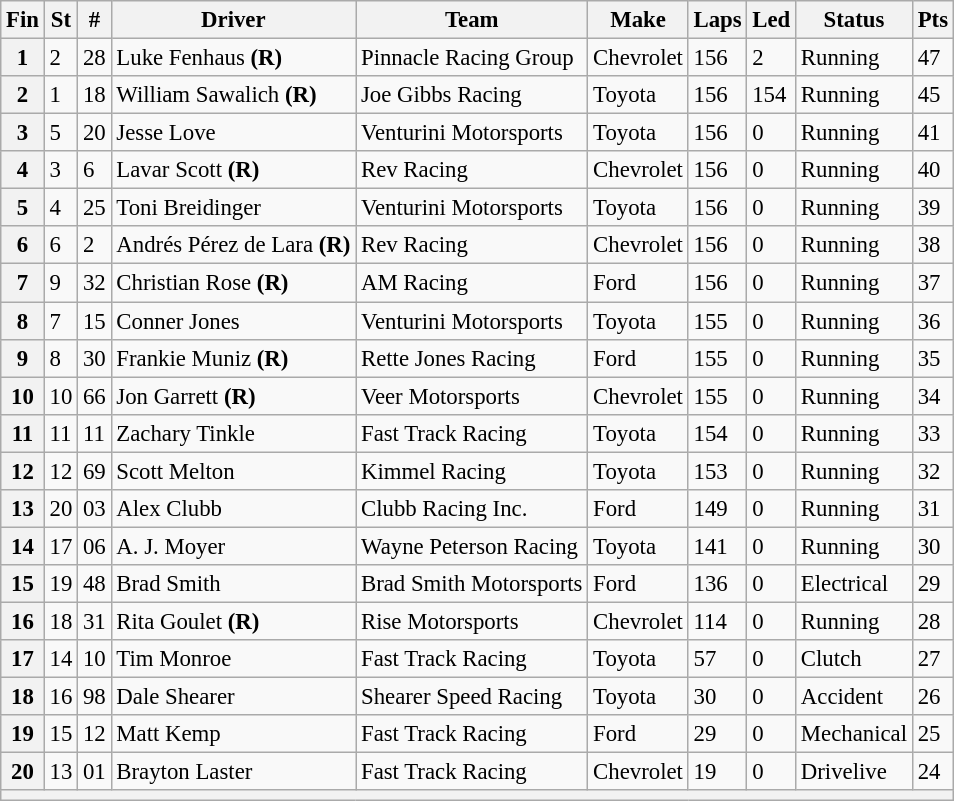<table class="wikitable" style="font-size:95%">
<tr>
<th>Fin</th>
<th>St</th>
<th>#</th>
<th>Driver</th>
<th>Team</th>
<th>Make</th>
<th>Laps</th>
<th>Led</th>
<th>Status</th>
<th>Pts</th>
</tr>
<tr>
<th>1</th>
<td>2</td>
<td>28</td>
<td>Luke Fenhaus <strong>(R)</strong></td>
<td>Pinnacle Racing Group</td>
<td>Chevrolet</td>
<td>156</td>
<td>2</td>
<td>Running</td>
<td>47</td>
</tr>
<tr>
<th>2</th>
<td>1</td>
<td>18</td>
<td>William Sawalich <strong>(R)</strong></td>
<td>Joe Gibbs Racing</td>
<td>Toyota</td>
<td>156</td>
<td>154</td>
<td>Running</td>
<td>45</td>
</tr>
<tr>
<th>3</th>
<td>5</td>
<td>20</td>
<td>Jesse Love</td>
<td>Venturini Motorsports</td>
<td>Toyota</td>
<td>156</td>
<td>0</td>
<td>Running</td>
<td>41</td>
</tr>
<tr>
<th>4</th>
<td>3</td>
<td>6</td>
<td>Lavar Scott <strong>(R)</strong></td>
<td>Rev Racing</td>
<td>Chevrolet</td>
<td>156</td>
<td>0</td>
<td>Running</td>
<td>40</td>
</tr>
<tr>
<th>5</th>
<td>4</td>
<td>25</td>
<td>Toni Breidinger</td>
<td>Venturini Motorsports</td>
<td>Toyota</td>
<td>156</td>
<td>0</td>
<td>Running</td>
<td>39</td>
</tr>
<tr>
<th>6</th>
<td>6</td>
<td>2</td>
<td>Andrés Pérez de Lara <strong>(R)</strong></td>
<td>Rev Racing</td>
<td>Chevrolet</td>
<td>156</td>
<td>0</td>
<td>Running</td>
<td>38</td>
</tr>
<tr>
<th>7</th>
<td>9</td>
<td>32</td>
<td>Christian Rose <strong>(R)</strong></td>
<td>AM Racing</td>
<td>Ford</td>
<td>156</td>
<td>0</td>
<td>Running</td>
<td>37</td>
</tr>
<tr>
<th>8</th>
<td>7</td>
<td>15</td>
<td>Conner Jones</td>
<td>Venturini Motorsports</td>
<td>Toyota</td>
<td>155</td>
<td>0</td>
<td>Running</td>
<td>36</td>
</tr>
<tr>
<th>9</th>
<td>8</td>
<td>30</td>
<td>Frankie Muniz <strong>(R)</strong></td>
<td>Rette Jones Racing</td>
<td>Ford</td>
<td>155</td>
<td>0</td>
<td>Running</td>
<td>35</td>
</tr>
<tr>
<th>10</th>
<td>10</td>
<td>66</td>
<td>Jon Garrett <strong>(R)</strong></td>
<td>Veer Motorsports</td>
<td>Chevrolet</td>
<td>155</td>
<td>0</td>
<td>Running</td>
<td>34</td>
</tr>
<tr>
<th>11</th>
<td>11</td>
<td>11</td>
<td>Zachary Tinkle</td>
<td>Fast Track Racing</td>
<td>Toyota</td>
<td>154</td>
<td>0</td>
<td>Running</td>
<td>33</td>
</tr>
<tr>
<th>12</th>
<td>12</td>
<td>69</td>
<td>Scott Melton</td>
<td>Kimmel Racing</td>
<td>Toyota</td>
<td>153</td>
<td>0</td>
<td>Running</td>
<td>32</td>
</tr>
<tr>
<th>13</th>
<td>20</td>
<td>03</td>
<td>Alex Clubb</td>
<td>Clubb Racing Inc.</td>
<td>Ford</td>
<td>149</td>
<td>0</td>
<td>Running</td>
<td>31</td>
</tr>
<tr>
<th>14</th>
<td>17</td>
<td>06</td>
<td>A. J. Moyer</td>
<td>Wayne Peterson Racing</td>
<td>Toyota</td>
<td>141</td>
<td>0</td>
<td>Running</td>
<td>30</td>
</tr>
<tr>
<th>15</th>
<td>19</td>
<td>48</td>
<td>Brad Smith</td>
<td>Brad Smith Motorsports</td>
<td>Ford</td>
<td>136</td>
<td>0</td>
<td>Electrical</td>
<td>29</td>
</tr>
<tr>
<th>16</th>
<td>18</td>
<td>31</td>
<td>Rita Goulet <strong>(R)</strong></td>
<td>Rise Motorsports</td>
<td>Chevrolet</td>
<td>114</td>
<td>0</td>
<td>Running</td>
<td>28</td>
</tr>
<tr>
<th>17</th>
<td>14</td>
<td>10</td>
<td>Tim Monroe</td>
<td>Fast Track Racing</td>
<td>Toyota</td>
<td>57</td>
<td>0</td>
<td>Clutch</td>
<td>27</td>
</tr>
<tr>
<th>18</th>
<td>16</td>
<td>98</td>
<td>Dale Shearer</td>
<td>Shearer Speed Racing</td>
<td>Toyota</td>
<td>30</td>
<td>0</td>
<td>Accident</td>
<td>26</td>
</tr>
<tr>
<th>19</th>
<td>15</td>
<td>12</td>
<td>Matt Kemp</td>
<td>Fast Track Racing</td>
<td>Ford</td>
<td>29</td>
<td>0</td>
<td>Mechanical</td>
<td>25</td>
</tr>
<tr>
<th>20</th>
<td>13</td>
<td>01</td>
<td>Brayton Laster</td>
<td>Fast Track Racing</td>
<td>Chevrolet</td>
<td>19</td>
<td>0</td>
<td>Drivelive</td>
<td>24</td>
</tr>
<tr>
<th colspan="10"></th>
</tr>
</table>
